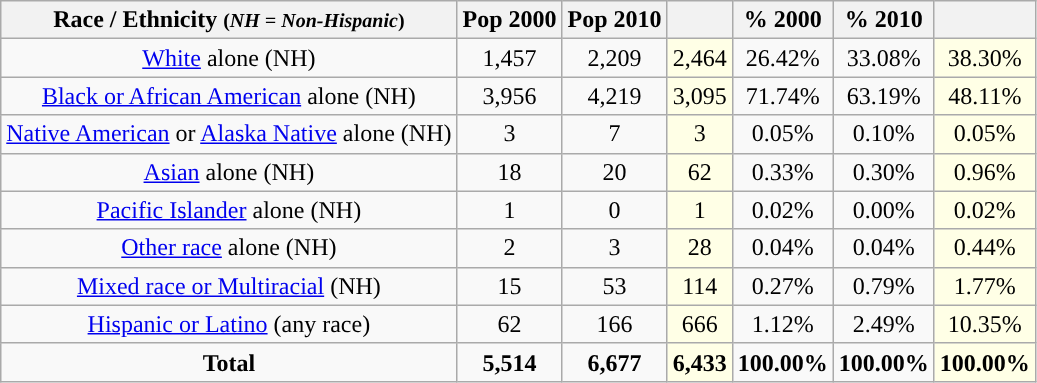<table class="wikitable" style="text-align:center;">
<tr>
<th>Race / Ethnicity <small>(<em>NH = Non-Hispanic</em>)</small></th>
<th>Pop 2000</th>
<th>Pop 2010</th>
<th></th>
<th>% 2000</th>
<th>% 2010</th>
<th></th>
</tr>
<tr>
<td><a href='#'>White</a> alone (NH)</td>
<td>1,457</td>
<td>2,209</td>
<td style='background: #ffffe6;'>2,464</td>
<td>26.42%</td>
<td>33.08%</td>
<td style='background: #ffffe6;'>38.30%</td>
</tr>
<tr>
<td><a href='#'>Black or African American</a> alone (NH)</td>
<td>3,956</td>
<td>4,219</td>
<td style='background: #ffffe6;'>3,095</td>
<td>71.74%</td>
<td>63.19%</td>
<td style='background: #ffffe6;'>48.11%</td>
</tr>
<tr>
<td><a href='#'>Native American</a> or <a href='#'>Alaska Native</a> alone (NH)</td>
<td>3</td>
<td>7</td>
<td style='background: #ffffe6;'>3</td>
<td>0.05%</td>
<td>0.10%</td>
<td style='background: #ffffe6;'>0.05%</td>
</tr>
<tr>
<td><a href='#'>Asian</a> alone (NH)</td>
<td>18</td>
<td>20</td>
<td style='background: #ffffe6;'>62</td>
<td>0.33%</td>
<td>0.30%</td>
<td style='background: #ffffe6;'>0.96%</td>
</tr>
<tr>
<td><a href='#'>Pacific Islander</a> alone (NH)</td>
<td>1</td>
<td>0</td>
<td style='background: #ffffe6;'>1</td>
<td>0.02%</td>
<td>0.00%</td>
<td style='background: #ffffe6;'>0.02%</td>
</tr>
<tr>
<td><a href='#'>Other race</a> alone (NH)</td>
<td>2</td>
<td>3</td>
<td style='background: #ffffe6;'>28</td>
<td>0.04%</td>
<td>0.04%</td>
<td style='background: #ffffe6;'>0.44%</td>
</tr>
<tr>
<td><a href='#'>Mixed race or Multiracial</a> (NH)</td>
<td>15</td>
<td>53</td>
<td style='background: #ffffe6;'>114</td>
<td>0.27%</td>
<td>0.79%</td>
<td style='background: #ffffe6;'>1.77%</td>
</tr>
<tr>
<td><a href='#'>Hispanic or Latino</a> (any race)</td>
<td>62</td>
<td>166</td>
<td style='background: #ffffe6;'>666</td>
<td>1.12%</td>
<td>2.49%</td>
<td style='background: #ffffe6;'>10.35%</td>
</tr>
<tr>
<td><strong>Total</strong></td>
<td><strong>5,514</strong></td>
<td><strong>6,677</strong></td>
<td style='background: #ffffe6;'><strong>6,433</strong></td>
<td><strong>100.00%</strong></td>
<td><strong>100.00%</strong></td>
<td style='background: #ffffe6;'><strong>100.00%</strong></td>
</tr>
</table>
